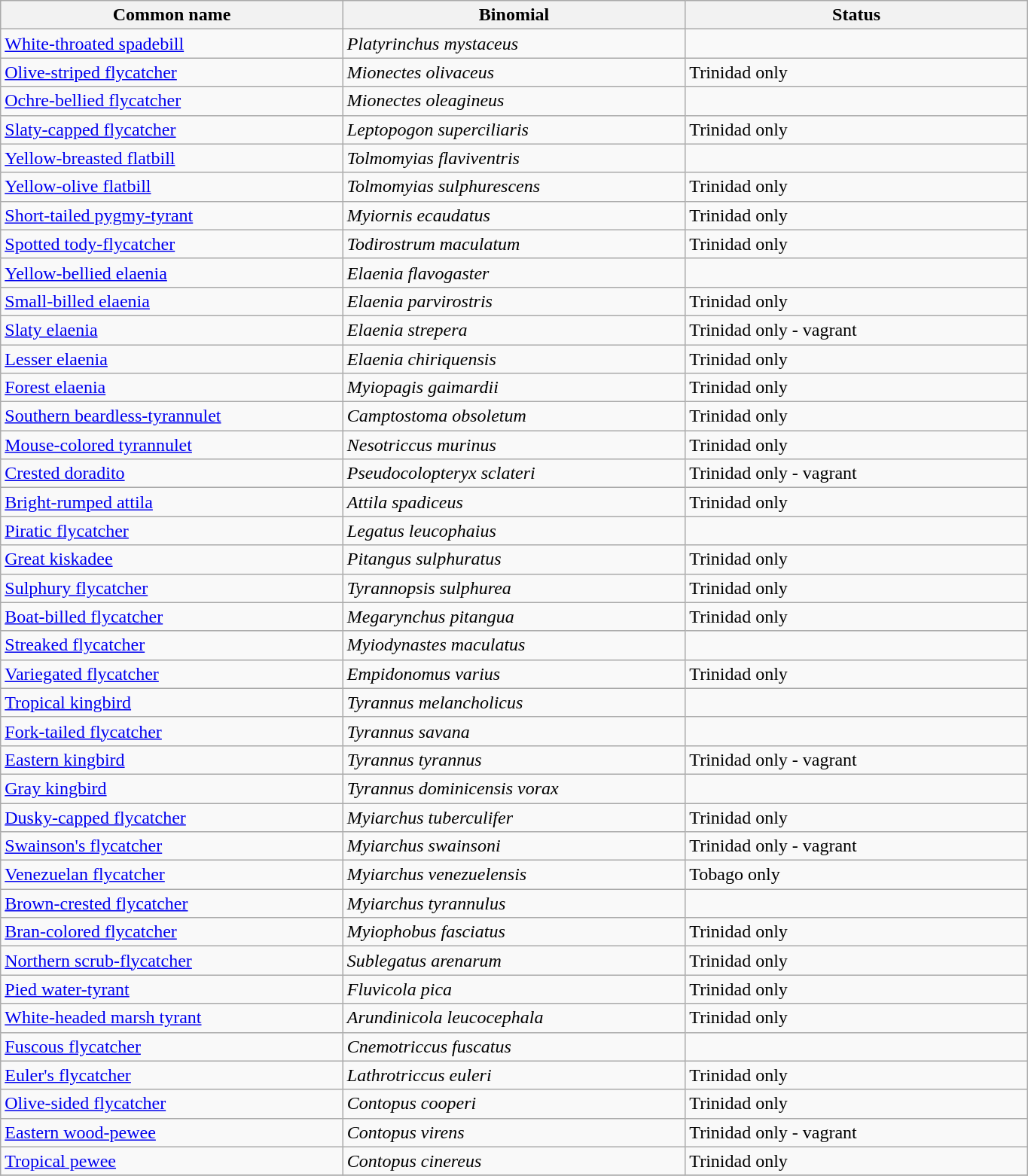<table width=72% class="wikitable">
<tr>
<th width=24%>Common name</th>
<th width=24%>Binomial</th>
<th width=24%>Status</th>
</tr>
<tr>
<td><a href='#'>White-throated spadebill</a></td>
<td><em>Platyrinchus mystaceus</em></td>
<td></td>
</tr>
<tr>
<td><a href='#'>Olive-striped flycatcher</a></td>
<td><em>Mionectes olivaceus</em></td>
<td>Trinidad only</td>
</tr>
<tr>
<td><a href='#'>Ochre-bellied flycatcher</a></td>
<td><em>Mionectes oleagineus</em></td>
<td></td>
</tr>
<tr>
<td><a href='#'>Slaty-capped flycatcher</a></td>
<td><em>Leptopogon superciliaris</em></td>
<td>Trinidad only</td>
</tr>
<tr>
<td><a href='#'>Yellow-breasted flatbill</a></td>
<td><em>Tolmomyias flaviventris</em></td>
<td></td>
</tr>
<tr>
<td><a href='#'>Yellow-olive flatbill</a></td>
<td><em>Tolmomyias sulphurescens</em></td>
<td>Trinidad only</td>
</tr>
<tr>
<td><a href='#'>Short-tailed pygmy-tyrant</a></td>
<td><em>Myiornis ecaudatus</em></td>
<td>Trinidad only</td>
</tr>
<tr>
<td><a href='#'>Spotted tody-flycatcher</a></td>
<td><em>Todirostrum maculatum</em></td>
<td>Trinidad only</td>
</tr>
<tr>
<td><a href='#'>Yellow-bellied elaenia</a></td>
<td><em>Elaenia flavogaster</em></td>
<td></td>
</tr>
<tr>
<td><a href='#'>Small-billed elaenia</a></td>
<td><em>Elaenia parvirostris</em></td>
<td>Trinidad only</td>
</tr>
<tr>
<td><a href='#'>Slaty elaenia</a></td>
<td><em>Elaenia strepera</em></td>
<td>Trinidad only - vagrant</td>
</tr>
<tr>
<td><a href='#'>Lesser elaenia</a></td>
<td><em>Elaenia chiriquensis</em></td>
<td>Trinidad only</td>
</tr>
<tr>
<td><a href='#'>Forest elaenia</a></td>
<td><em>Myiopagis gaimardii</em></td>
<td>Trinidad only</td>
</tr>
<tr>
<td><a href='#'>Southern beardless-tyrannulet</a></td>
<td><em>Camptostoma obsoletum</em></td>
<td>Trinidad only</td>
</tr>
<tr>
<td><a href='#'>Mouse-colored tyrannulet</a></td>
<td><em>Nesotriccus murinus</em></td>
<td>Trinidad only</td>
</tr>
<tr>
<td><a href='#'>Crested doradito</a></td>
<td><em>Pseudocolopteryx sclateri</em></td>
<td>Trinidad only - vagrant</td>
</tr>
<tr>
<td><a href='#'>Bright-rumped attila</a></td>
<td><em>Attila spadiceus</em></td>
<td>Trinidad only</td>
</tr>
<tr>
<td><a href='#'>Piratic flycatcher</a></td>
<td><em>Legatus leucophaius</em></td>
<td></td>
</tr>
<tr>
<td><a href='#'>Great kiskadee</a></td>
<td><em>Pitangus sulphuratus</em></td>
<td>Trinidad only</td>
</tr>
<tr>
<td><a href='#'>Sulphury flycatcher</a></td>
<td><em>Tyrannopsis sulphurea</em></td>
<td>Trinidad only</td>
</tr>
<tr>
<td><a href='#'>Boat-billed flycatcher</a></td>
<td><em>Megarynchus pitangua</em></td>
<td>Trinidad only</td>
</tr>
<tr>
<td><a href='#'>Streaked flycatcher</a></td>
<td><em>Myiodynastes maculatus</em></td>
<td></td>
</tr>
<tr>
<td><a href='#'>Variegated flycatcher</a></td>
<td><em>Empidonomus varius</em></td>
<td>Trinidad only</td>
</tr>
<tr>
<td><a href='#'>Tropical kingbird</a></td>
<td><em>Tyrannus melancholicus</em></td>
<td></td>
</tr>
<tr>
<td><a href='#'>Fork-tailed flycatcher</a></td>
<td><em>Tyrannus savana</em></td>
<td></td>
</tr>
<tr>
<td><a href='#'>Eastern kingbird</a></td>
<td><em>Tyrannus tyrannus</em></td>
<td>Trinidad only - vagrant</td>
</tr>
<tr>
<td><a href='#'>Gray kingbird</a></td>
<td><em>Tyrannus dominicensis vorax</em></td>
<td></td>
</tr>
<tr>
<td><a href='#'>Dusky-capped flycatcher</a></td>
<td><em>Myiarchus tuberculifer</em></td>
<td>Trinidad only</td>
</tr>
<tr>
<td><a href='#'>Swainson's flycatcher</a></td>
<td><em>Myiarchus swainsoni</em></td>
<td>Trinidad only - vagrant</td>
</tr>
<tr>
<td><a href='#'>Venezuelan flycatcher</a></td>
<td><em>Myiarchus venezuelensis</em></td>
<td>Tobago only</td>
</tr>
<tr>
<td><a href='#'>Brown-crested flycatcher</a></td>
<td><em>Myiarchus tyrannulus</em></td>
<td></td>
</tr>
<tr>
<td><a href='#'>Bran-colored flycatcher</a></td>
<td><em>Myiophobus fasciatus</em></td>
<td>Trinidad only</td>
</tr>
<tr>
<td><a href='#'>Northern scrub-flycatcher</a></td>
<td><em>Sublegatus arenarum</em></td>
<td>Trinidad only</td>
</tr>
<tr>
<td><a href='#'>Pied water-tyrant</a></td>
<td><em>Fluvicola pica</em></td>
<td>Trinidad only</td>
</tr>
<tr>
<td><a href='#'>White-headed marsh tyrant</a></td>
<td><em>Arundinicola leucocephala</em></td>
<td>Trinidad only</td>
</tr>
<tr>
<td><a href='#'>Fuscous flycatcher</a></td>
<td><em>Cnemotriccus fuscatus</em></td>
<td></td>
</tr>
<tr>
<td><a href='#'>Euler's flycatcher</a></td>
<td><em>Lathrotriccus euleri</em></td>
<td>Trinidad only</td>
</tr>
<tr>
<td><a href='#'>Olive-sided flycatcher</a></td>
<td><em>Contopus cooperi</em></td>
<td>Trinidad only</td>
</tr>
<tr>
<td><a href='#'>Eastern wood-pewee</a></td>
<td><em>Contopus virens</em></td>
<td>Trinidad only - vagrant</td>
</tr>
<tr>
<td><a href='#'>Tropical pewee</a></td>
<td><em>Contopus cinereus</em></td>
<td>Trinidad only</td>
</tr>
<tr>
</tr>
</table>
